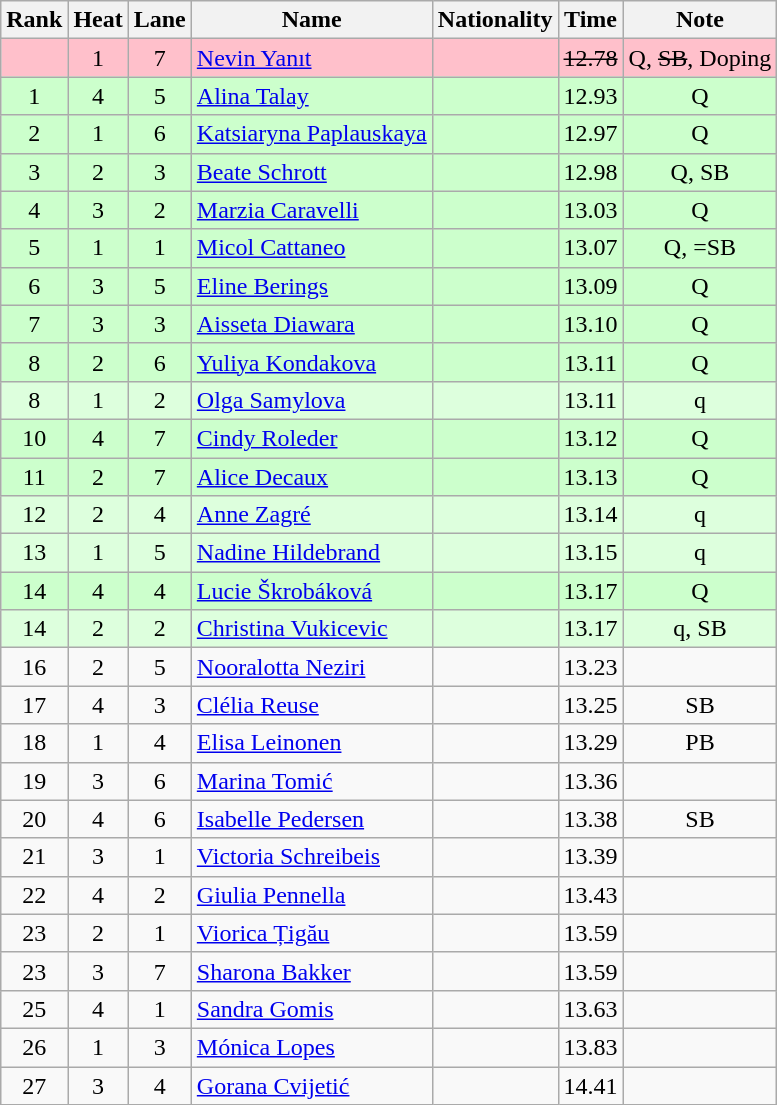<table class="wikitable sortable" style="text-align:center">
<tr>
<th>Rank</th>
<th>Heat</th>
<th>Lane</th>
<th>Name</th>
<th>Nationality</th>
<th>Time</th>
<th>Note</th>
</tr>
<tr bgcolor=pink>
<td></td>
<td>1</td>
<td>7</td>
<td align="left"><a href='#'>Nevin Yanıt</a></td>
<td align=left></td>
<td><s>12.78 </s></td>
<td>Q, <s>SB</s>, Doping</td>
</tr>
<tr bgcolor=ccffcc>
<td>1</td>
<td>4</td>
<td>5</td>
<td align="left"><a href='#'>Alina Talay</a></td>
<td align=left></td>
<td>12.93</td>
<td>Q</td>
</tr>
<tr bgcolor=ccffcc>
<td>2</td>
<td>1</td>
<td>6</td>
<td align="left"><a href='#'>Katsiaryna Paplauskaya</a></td>
<td align=left></td>
<td>12.97</td>
<td>Q</td>
</tr>
<tr bgcolor=ccffcc>
<td>3</td>
<td>2</td>
<td>3</td>
<td align="left"><a href='#'>Beate Schrott</a></td>
<td align=left></td>
<td>12.98</td>
<td>Q, SB</td>
</tr>
<tr bgcolor=ccffcc>
<td>4</td>
<td>3</td>
<td>2</td>
<td align="left"><a href='#'>Marzia Caravelli</a></td>
<td align=left></td>
<td>13.03</td>
<td>Q</td>
</tr>
<tr bgcolor=ccffcc>
<td>5</td>
<td>1</td>
<td>1</td>
<td align="left"><a href='#'>Micol Cattaneo</a></td>
<td align=left></td>
<td>13.07</td>
<td>Q, =SB</td>
</tr>
<tr bgcolor=ccffcc>
<td>6</td>
<td>3</td>
<td>5</td>
<td align="left"><a href='#'>Eline Berings</a></td>
<td align=left></td>
<td>13.09</td>
<td>Q</td>
</tr>
<tr bgcolor=ccffcc>
<td>7</td>
<td>3</td>
<td>3</td>
<td align="left"><a href='#'>Aisseta Diawara</a></td>
<td align=left></td>
<td>13.10</td>
<td>Q</td>
</tr>
<tr bgcolor=ccffcc>
<td>8</td>
<td>2</td>
<td>6</td>
<td align="left"><a href='#'>Yuliya Kondakova</a></td>
<td align=left></td>
<td>13.11</td>
<td>Q</td>
</tr>
<tr bgcolor=ddffdd>
<td>8</td>
<td>1</td>
<td>2</td>
<td align="left"><a href='#'>Olga Samylova</a></td>
<td align=left></td>
<td>13.11</td>
<td>q</td>
</tr>
<tr bgcolor=ccffcc>
<td>10</td>
<td>4</td>
<td>7</td>
<td align="left"><a href='#'>Cindy Roleder</a></td>
<td align=left></td>
<td>13.12</td>
<td>Q</td>
</tr>
<tr bgcolor=ccffcc>
<td>11</td>
<td>2</td>
<td>7</td>
<td align="left"><a href='#'>Alice Decaux</a></td>
<td align=left></td>
<td>13.13</td>
<td>Q</td>
</tr>
<tr bgcolor=ddffdd>
<td>12</td>
<td>2</td>
<td>4</td>
<td align="left"><a href='#'>Anne Zagré</a></td>
<td align=left></td>
<td>13.14</td>
<td>q</td>
</tr>
<tr bgcolor=ddffdd>
<td>13</td>
<td>1</td>
<td>5</td>
<td align="left"><a href='#'>Nadine Hildebrand</a></td>
<td align=left></td>
<td>13.15</td>
<td>q</td>
</tr>
<tr bgcolor=ccffcc>
<td>14</td>
<td>4</td>
<td>4</td>
<td align="left"><a href='#'>Lucie Škrobáková</a></td>
<td align=left></td>
<td>13.17</td>
<td>Q</td>
</tr>
<tr bgcolor=ddffdd>
<td>14</td>
<td>2</td>
<td>2</td>
<td align="left"><a href='#'>Christina Vukicevic</a></td>
<td align=left></td>
<td>13.17</td>
<td>q, SB</td>
</tr>
<tr>
<td>16</td>
<td>2</td>
<td>5</td>
<td align="left"><a href='#'>Nooralotta Neziri</a></td>
<td align=left></td>
<td>13.23</td>
<td></td>
</tr>
<tr>
<td>17</td>
<td>4</td>
<td>3</td>
<td align="left"><a href='#'>Clélia Reuse</a></td>
<td align=left></td>
<td>13.25</td>
<td>SB</td>
</tr>
<tr>
<td>18</td>
<td>1</td>
<td>4</td>
<td align="left"><a href='#'>Elisa Leinonen</a></td>
<td align=left></td>
<td>13.29</td>
<td>PB</td>
</tr>
<tr>
<td>19</td>
<td>3</td>
<td>6</td>
<td align="left"><a href='#'>Marina Tomić</a></td>
<td align=left></td>
<td>13.36</td>
<td></td>
</tr>
<tr>
<td>20</td>
<td>4</td>
<td>6</td>
<td align="left"><a href='#'>Isabelle Pedersen</a></td>
<td align=left></td>
<td>13.38</td>
<td>SB</td>
</tr>
<tr>
<td>21</td>
<td>3</td>
<td>1</td>
<td align="left"><a href='#'>Victoria Schreibeis</a></td>
<td align=left></td>
<td>13.39</td>
<td></td>
</tr>
<tr>
<td>22</td>
<td>4</td>
<td>2</td>
<td align="left"><a href='#'>Giulia Pennella</a></td>
<td align=left></td>
<td>13.43</td>
<td></td>
</tr>
<tr>
<td>23</td>
<td>2</td>
<td>1</td>
<td align="left"><a href='#'>Viorica Țigău</a></td>
<td align=left></td>
<td>13.59</td>
<td></td>
</tr>
<tr>
<td>23</td>
<td>3</td>
<td>7</td>
<td align="left"><a href='#'>Sharona Bakker</a></td>
<td align=left></td>
<td>13.59</td>
<td></td>
</tr>
<tr>
<td>25</td>
<td>4</td>
<td>1</td>
<td align="left"><a href='#'>Sandra Gomis</a></td>
<td align=left></td>
<td>13.63</td>
<td></td>
</tr>
<tr>
<td>26</td>
<td>1</td>
<td>3</td>
<td align="left"><a href='#'>Mónica Lopes</a></td>
<td align=left></td>
<td>13.83</td>
<td></td>
</tr>
<tr>
<td>27</td>
<td>3</td>
<td>4</td>
<td align="left"><a href='#'>Gorana Cvijetić</a></td>
<td align=left></td>
<td>14.41</td>
<td></td>
</tr>
</table>
